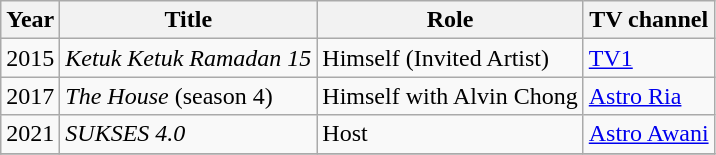<table class="wikitable">
<tr>
<th>Year</th>
<th>Title</th>
<th>Role</th>
<th>TV channel</th>
</tr>
<tr>
<td>2015</td>
<td><em>Ketuk Ketuk Ramadan 15</em></td>
<td>Himself (Invited Artist)</td>
<td><a href='#'>TV1</a></td>
</tr>
<tr>
<td>2017</td>
<td><em>The House</em> (season 4)</td>
<td>Himself with Alvin Chong</td>
<td><a href='#'>Astro Ria</a></td>
</tr>
<tr>
<td>2021</td>
<td><em>SUKSES 4.0</em></td>
<td>Host</td>
<td><a href='#'>Astro Awani</a></td>
</tr>
<tr>
</tr>
</table>
